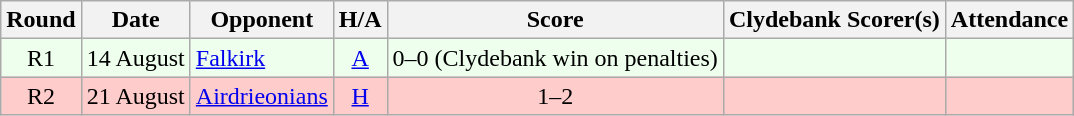<table class="wikitable" style="text-align:center">
<tr>
<th>Round</th>
<th>Date</th>
<th>Opponent</th>
<th>H/A</th>
<th>Score</th>
<th>Clydebank Scorer(s)</th>
<th>Attendance</th>
</tr>
<tr bgcolor=#EEFFEE>
<td>R1</td>
<td align=left>14 August</td>
<td align=left><a href='#'>Falkirk</a></td>
<td><a href='#'>A</a></td>
<td>0–0 (Clydebank win on penalties)</td>
<td align=left></td>
<td></td>
</tr>
<tr bgcolor=#FFCCCC>
<td>R2</td>
<td align=left>21 August</td>
<td align=left><a href='#'>Airdrieonians</a></td>
<td><a href='#'>H</a></td>
<td>1–2</td>
<td align=left></td>
<td></td>
</tr>
</table>
